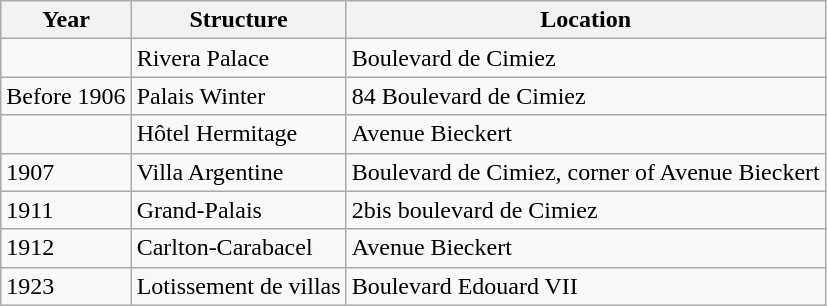<table class=wikitable>
<tr>
<th>Year</th>
<th>Structure</th>
<th>Location</th>
</tr>
<tr>
<td></td>
<td>Rivera Palace</td>
<td>Boulevard de Cimiez</td>
</tr>
<tr>
<td>Before 1906</td>
<td>Palais Winter</td>
<td>84 Boulevard de Cimiez</td>
</tr>
<tr>
<td></td>
<td>Hôtel Hermitage</td>
<td>Avenue Bieckert</td>
</tr>
<tr>
<td>1907</td>
<td>Villa Argentine</td>
<td>Boulevard de Cimiez, corner of Avenue Bieckert</td>
</tr>
<tr>
<td>1911</td>
<td>Grand-Palais</td>
<td>2bis boulevard de Cimiez</td>
</tr>
<tr>
<td>1912</td>
<td>Carlton-Carabacel</td>
<td>Avenue Bieckert</td>
</tr>
<tr>
<td>1923</td>
<td>Lotissement de villas</td>
<td>Boulevard Edouard VII</td>
</tr>
</table>
